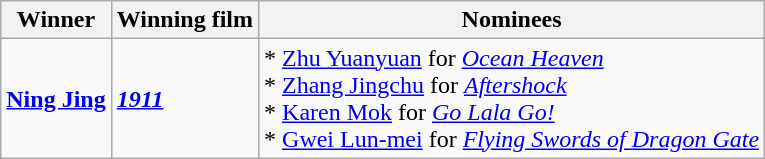<table class="wikitable">
<tr>
<th>Winner</th>
<th>Winning film</th>
<th>Nominees</th>
</tr>
<tr>
<td><strong><a href='#'>Ning Jing</a></strong></td>
<td><strong><em><a href='#'>1911</a></em></strong></td>
<td>* <a href='#'>Zhu Yuanyuan</a> for <em><a href='#'>Ocean Heaven</a></em><br> * <a href='#'>Zhang Jingchu</a> for <em><a href='#'>Aftershock</a></em><br> * <a href='#'>Karen Mok</a> for <em><a href='#'>Go Lala Go!</a></em><br> * <a href='#'>Gwei Lun-mei</a> for <em><a href='#'>Flying Swords of Dragon Gate</a></em></td>
</tr>
</table>
